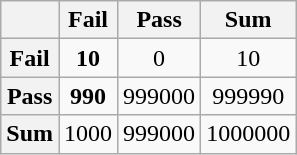<table class="wikitable" style="text-align:center;">
<tr>
<th></th>
<th>Fail</th>
<th>Pass</th>
<th>Sum</th>
</tr>
<tr>
<th>Fail</th>
<td><strong>10</strong></td>
<td>0</td>
<td>10</td>
</tr>
<tr>
<th>Pass</th>
<td><strong>990</strong></td>
<td>999000</td>
<td>999990</td>
</tr>
<tr>
<th>Sum</th>
<td>1000</td>
<td>999000</td>
<td>1000000</td>
</tr>
</table>
